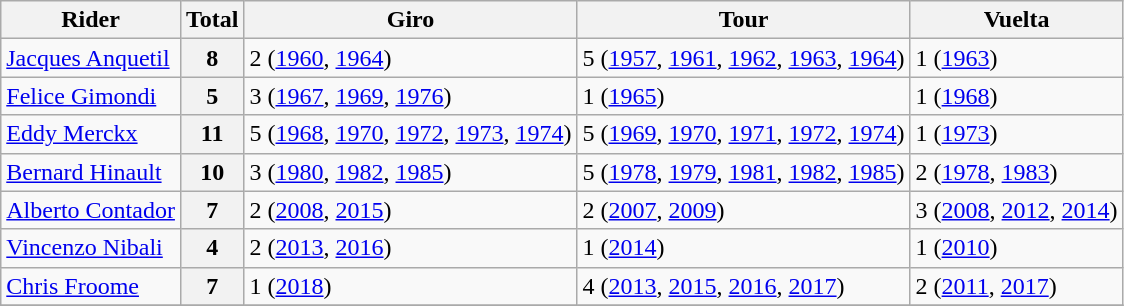<table class="wikitable sortable">
<tr>
<th>Rider</th>
<th>Total</th>
<th>Giro</th>
<th>Tour</th>
<th>Vuelta</th>
</tr>
<tr>
<td> <a href='#'>Jacques Anquetil</a></td>
<th>8</th>
<td>2 (<a href='#'>1960</a>, <a href='#'>1964</a>)</td>
<td>5 (<a href='#'>1957</a>, <a href='#'>1961</a>, <a href='#'>1962</a>, <a href='#'>1963</a>, <a href='#'>1964</a>)</td>
<td>1 (<a href='#'>1963</a>)</td>
</tr>
<tr>
<td> <a href='#'>Felice Gimondi</a></td>
<th>5</th>
<td>3 (<a href='#'>1967</a>, <a href='#'>1969</a>, <a href='#'>1976</a>)</td>
<td>1 (<a href='#'>1965</a>)</td>
<td>1 (<a href='#'>1968</a>)</td>
</tr>
<tr>
<td> <a href='#'>Eddy Merckx</a></td>
<th>11</th>
<td>5 (<a href='#'>1968</a>, <a href='#'>1970</a>, <a href='#'>1972</a>, <a href='#'>1973</a>, <a href='#'>1974</a>)</td>
<td>5 (<a href='#'>1969</a>, <a href='#'>1970</a>, <a href='#'>1971</a>, <a href='#'>1972</a>, <a href='#'>1974</a>)</td>
<td>1 (<a href='#'>1973</a>)</td>
</tr>
<tr>
<td> <a href='#'>Bernard Hinault</a></td>
<th>10</th>
<td>3 (<a href='#'>1980</a>, <a href='#'>1982</a>, <a href='#'>1985</a>)</td>
<td>5 (<a href='#'>1978</a>, <a href='#'>1979</a>, <a href='#'>1981</a>, <a href='#'>1982</a>, <a href='#'>1985</a>)</td>
<td>2 (<a href='#'>1978</a>, <a href='#'>1983</a>)</td>
</tr>
<tr>
<td> <a href='#'>Alberto Contador</a></td>
<th>7</th>
<td>2 (<a href='#'>2008</a>, <a href='#'>2015</a>)</td>
<td>2 (<a href='#'>2007</a>, <a href='#'>2009</a>)</td>
<td>3 (<a href='#'>2008</a>, <a href='#'>2012</a>, <a href='#'>2014</a>)</td>
</tr>
<tr>
<td> <a href='#'>Vincenzo Nibali</a></td>
<th>4</th>
<td>2 (<a href='#'>2013</a>, <a href='#'>2016</a>)</td>
<td>1 (<a href='#'>2014</a>)</td>
<td>1 (<a href='#'>2010</a>)</td>
</tr>
<tr>
<td> <a href='#'>Chris Froome</a></td>
<th>7</th>
<td>1 (<a href='#'>2018</a>)</td>
<td>4 (<a href='#'>2013</a>, <a href='#'>2015</a>, <a href='#'>2016</a>, <a href='#'>2017</a>)</td>
<td>2 (<a href='#'>2011</a>, <a href='#'>2017</a>)</td>
</tr>
<tr>
</tr>
</table>
